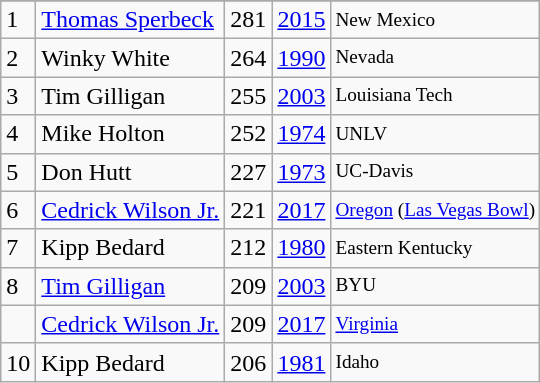<table class="wikitable">
<tr>
</tr>
<tr>
<td>1</td>
<td><a href='#'>Thomas Sperbeck</a></td>
<td>281</td>
<td><a href='#'>2015</a></td>
<td style="font-size:80%;">New Mexico</td>
</tr>
<tr>
<td>2</td>
<td>Winky White</td>
<td>264</td>
<td><a href='#'>1990</a></td>
<td style="font-size:80%;">Nevada</td>
</tr>
<tr>
<td>3</td>
<td>Tim Gilligan</td>
<td>255</td>
<td><a href='#'>2003</a></td>
<td style="font-size:80%;">Louisiana Tech</td>
</tr>
<tr>
<td>4</td>
<td>Mike Holton</td>
<td>252</td>
<td><a href='#'>1974</a></td>
<td style="font-size:80%;">UNLV</td>
</tr>
<tr>
<td>5</td>
<td>Don Hutt</td>
<td>227</td>
<td><a href='#'>1973</a></td>
<td style="font-size:80%;">UC-Davis</td>
</tr>
<tr>
<td>6</td>
<td><a href='#'>Cedrick Wilson Jr.</a></td>
<td>221</td>
<td><a href='#'>2017</a></td>
<td style="font-size:80%;"><a href='#'>Oregon</a> (<a href='#'>Las Vegas Bowl</a>)</td>
</tr>
<tr>
<td>7</td>
<td>Kipp Bedard</td>
<td>212</td>
<td><a href='#'>1980</a></td>
<td style="font-size:80%;">Eastern Kentucky</td>
</tr>
<tr>
<td>8</td>
<td><a href='#'>Tim Gilligan</a></td>
<td>209</td>
<td><a href='#'>2003</a></td>
<td style="font-size:80%;">BYU</td>
</tr>
<tr>
<td></td>
<td><a href='#'>Cedrick Wilson Jr.</a></td>
<td>209</td>
<td><a href='#'>2017</a></td>
<td style="font-size:80%;"><a href='#'>Virginia</a></td>
</tr>
<tr>
<td>10</td>
<td>Kipp Bedard</td>
<td>206</td>
<td><a href='#'>1981</a></td>
<td style="font-size:80%;">Idaho</td>
</tr>
</table>
